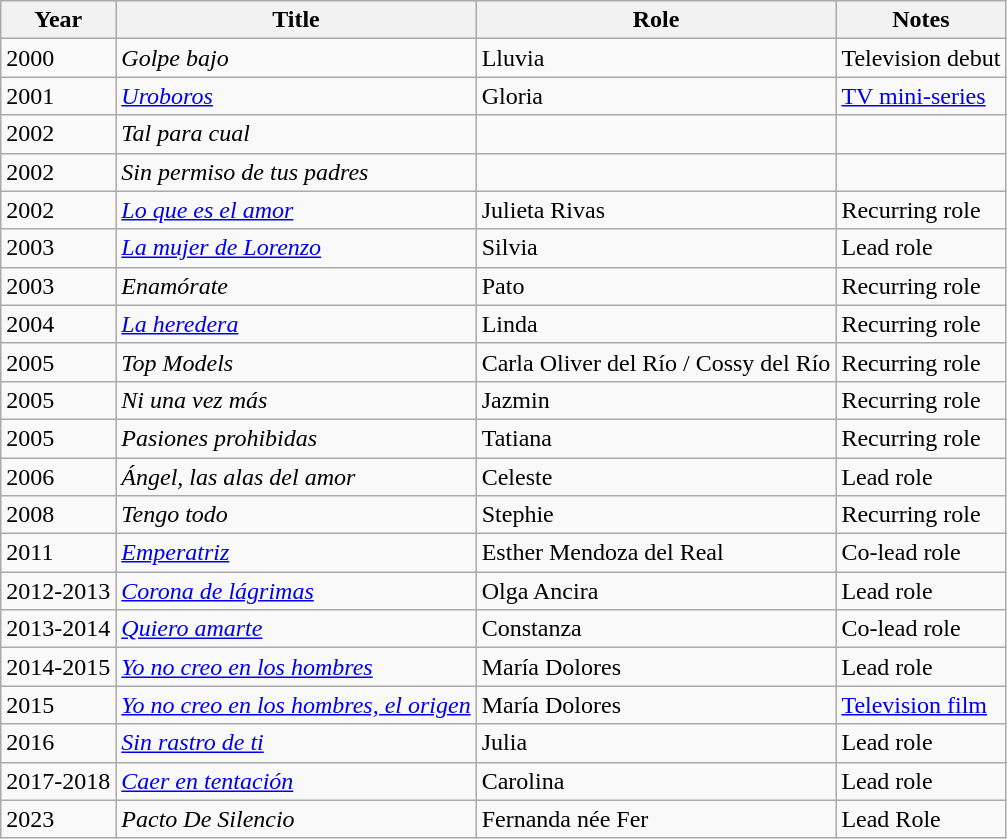<table class="wikitable sortable">
<tr>
<th>Year</th>
<th>Title</th>
<th>Role</th>
<th>Notes</th>
</tr>
<tr>
<td>2000</td>
<td><em>Golpe bajo</em></td>
<td>Lluvia</td>
<td>Television debut</td>
</tr>
<tr>
<td>2001</td>
<td><em><a href='#'>Uroboros</a></em></td>
<td>Gloria</td>
<td><a href='#'>TV mini-series</a></td>
</tr>
<tr>
<td>2002</td>
<td><em>Tal para cual</em></td>
<td></td>
<td></td>
</tr>
<tr>
<td>2002</td>
<td><em>Sin permiso de tus padres</em></td>
<td></td>
<td></td>
</tr>
<tr>
<td>2002</td>
<td><em><a href='#'>Lo que es el amor</a></em></td>
<td>Julieta Rivas</td>
<td>Recurring role</td>
</tr>
<tr>
<td>2003</td>
<td><em><a href='#'>La mujer de Lorenzo</a></em></td>
<td>Silvia</td>
<td>Lead role</td>
</tr>
<tr>
<td>2003</td>
<td><em>Enamórate</em></td>
<td>Pato</td>
<td>Recurring role</td>
</tr>
<tr>
<td>2004</td>
<td><em><a href='#'>La heredera</a></em></td>
<td>Linda</td>
<td>Recurring role</td>
</tr>
<tr>
<td>2005</td>
<td><em>Top Models</em></td>
<td>Carla Oliver del Río / Cossy del Río</td>
<td>Recurring role</td>
</tr>
<tr>
<td>2005</td>
<td><em>Ni una vez más</em></td>
<td>Jazmin</td>
<td>Recurring role</td>
</tr>
<tr>
<td>2005</td>
<td><em>Pasiones prohibidas</em></td>
<td>Tatiana</td>
<td>Recurring role</td>
</tr>
<tr>
<td>2006</td>
<td><em>Ángel, las alas del amor</em></td>
<td>Celeste</td>
<td>Lead role</td>
</tr>
<tr>
<td>2008</td>
<td><em>Tengo todo</em></td>
<td>Stephie</td>
<td>Recurring role</td>
</tr>
<tr>
<td>2011</td>
<td><em><a href='#'>Emperatriz</a></em></td>
<td>Esther Mendoza del Real</td>
<td>Co-lead role</td>
</tr>
<tr>
<td>2012-2013</td>
<td><em><a href='#'>Corona de lágrimas</a></em></td>
<td>Olga Ancira</td>
<td>Lead role</td>
</tr>
<tr>
<td>2013-2014</td>
<td><em><a href='#'>Quiero amarte</a></em></td>
<td>Constanza</td>
<td>Co-lead role</td>
</tr>
<tr>
<td>2014-2015</td>
<td><em><a href='#'>Yo no creo en los hombres</a></em></td>
<td>María Dolores</td>
<td>Lead role</td>
</tr>
<tr>
<td>2015</td>
<td><em><a href='#'>Yo no creo en los hombres, el origen</a></em></td>
<td>María Dolores</td>
<td><a href='#'>Television film</a></td>
</tr>
<tr>
<td>2016</td>
<td><em><a href='#'>Sin rastro de ti</a></em></td>
<td>Julia</td>
<td>Lead role</td>
</tr>
<tr>
<td>2017-2018</td>
<td><em><a href='#'>Caer en tentación</a></em></td>
<td>Carolina</td>
<td>Lead role</td>
</tr>
<tr>
<td>2023</td>
<td><em>Pacto De Silencio</em></td>
<td>Fernanda née Fer</td>
<td>Lead Role</td>
</tr>
</table>
